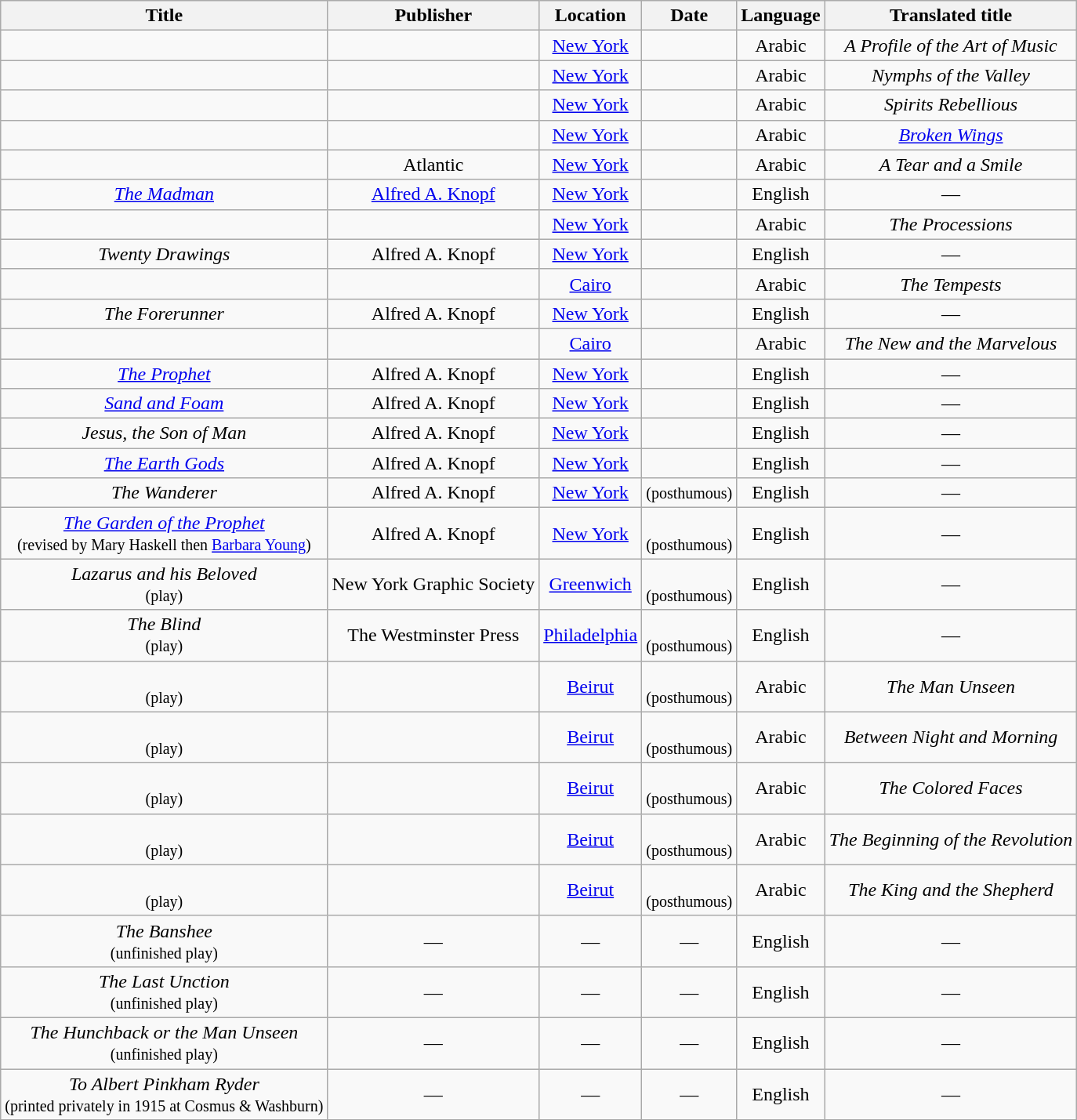<table class="wikitable center sortable" style="text-align:center">
<tr>
<th>Title</th>
<th>Publisher</th>
<th>Location</th>
<th>Date</th>
<th>Language</th>
<th>Translated title</th>
</tr>
<tr>
<td></td>
<td></td>
<td><a href='#'>New York</a></td>
<td></td>
<td>Arabic</td>
<td><em>A Profile of the Art of Music</em></td>
</tr>
<tr>
<td></td>
<td></td>
<td><a href='#'>New York</a></td>
<td></td>
<td>Arabic</td>
<td><em>Nymphs of the Valley</em></td>
</tr>
<tr>
<td></td>
<td></td>
<td><a href='#'>New York</a></td>
<td></td>
<td>Arabic</td>
<td><em>Spirits Rebellious</em></td>
</tr>
<tr>
<td></td>
<td></td>
<td><a href='#'>New York</a></td>
<td></td>
<td>Arabic</td>
<td><em><a href='#'>Broken Wings</a></em></td>
</tr>
<tr>
<td></td>
<td>Atlantic</td>
<td><a href='#'>New York</a></td>
<td></td>
<td>Arabic</td>
<td><em>A Tear and a Smile</em></td>
</tr>
<tr>
<td><em><a href='#'>The Madman</a></em></td>
<td><a href='#'>Alfred A. Knopf</a></td>
<td><a href='#'>New York</a></td>
<td></td>
<td>English</td>
<td>—</td>
</tr>
<tr>
<td></td>
<td></td>
<td><a href='#'>New York</a></td>
<td></td>
<td>Arabic</td>
<td><em>The Processions</em></td>
</tr>
<tr>
<td><em>Twenty Drawings</em></td>
<td>Alfred A. Knopf</td>
<td><a href='#'>New York</a></td>
<td></td>
<td>English</td>
<td>—</td>
</tr>
<tr>
<td></td>
<td></td>
<td><a href='#'>Cairo</a></td>
<td></td>
<td>Arabic</td>
<td><em>The Tempests</em></td>
</tr>
<tr>
<td><em>The Forerunner</em></td>
<td>Alfred A. Knopf</td>
<td><a href='#'>New York</a></td>
<td></td>
<td>English</td>
<td>—</td>
</tr>
<tr>
<td></td>
<td></td>
<td><a href='#'>Cairo</a></td>
<td></td>
<td>Arabic</td>
<td><em>The New and the Marvelous</em></td>
</tr>
<tr>
<td><em><a href='#'>The Prophet</a></em></td>
<td>Alfred A. Knopf</td>
<td><a href='#'>New York</a></td>
<td></td>
<td>English</td>
<td>—</td>
</tr>
<tr>
<td><em><a href='#'>Sand and Foam</a></em></td>
<td>Alfred A. Knopf</td>
<td><a href='#'>New York</a></td>
<td></td>
<td>English</td>
<td>—</td>
</tr>
<tr>
<td><em>Jesus, the Son of Man</em></td>
<td>Alfred A. Knopf</td>
<td><a href='#'>New York</a></td>
<td></td>
<td>English</td>
<td>—</td>
</tr>
<tr>
<td><em><a href='#'>The Earth Gods</a></em></td>
<td>Alfred A. Knopf</td>
<td><a href='#'>New York</a></td>
<td></td>
<td>English</td>
<td>—</td>
</tr>
<tr>
<td><em>The Wanderer</em></td>
<td>Alfred A. Knopf</td>
<td><a href='#'>New York</a></td>
<td> <small>(posthumous)</small></td>
<td>English</td>
<td>—</td>
</tr>
<tr>
<td><em><a href='#'>The Garden of the Prophet</a></em><br><small>(revised by Mary Haskell then <a href='#'>Barbara Young</a>)</small></td>
<td>Alfred A. Knopf</td>
<td><a href='#'>New York</a></td>
<td><br><small>(posthumous)</small></td>
<td>English</td>
<td>—</td>
</tr>
<tr>
<td><em>Lazarus and his Beloved</em><br><small>(play)</small></td>
<td>New York Graphic Society</td>
<td><a href='#'>Greenwich</a></td>
<td><br><small>(posthumous)</small></td>
<td>English</td>
<td>—</td>
</tr>
<tr>
<td><em>The Blind</em><br><small>(play)</small></td>
<td>The Westminster Press</td>
<td><a href='#'>Philadelphia</a></td>
<td><br><small>(posthumous)</small></td>
<td>English</td>
<td>—</td>
</tr>
<tr>
<td><br><small>(play)</small></td>
<td></td>
<td><a href='#'>Beirut</a></td>
<td><br><small>(posthumous)</small></td>
<td>Arabic</td>
<td><em>The Man Unseen</em></td>
</tr>
<tr>
<td><br><small>(play)</small></td>
<td></td>
<td><a href='#'>Beirut</a></td>
<td><br><small>(posthumous)</small></td>
<td>Arabic</td>
<td><em>Between Night and Morning</em></td>
</tr>
<tr>
<td><br><small>(play)</small></td>
<td></td>
<td><a href='#'>Beirut</a></td>
<td><br><small>(posthumous)</small></td>
<td>Arabic</td>
<td><em>The Colored Faces</em></td>
</tr>
<tr>
<td><br><small>(play)</small></td>
<td></td>
<td><a href='#'>Beirut</a></td>
<td><br><small>(posthumous)</small></td>
<td>Arabic</td>
<td><em>The Beginning of the Revolution</em></td>
</tr>
<tr>
<td><br><small>(play)</small></td>
<td></td>
<td><a href='#'>Beirut</a></td>
<td><br><small>(posthumous)</small></td>
<td>Arabic</td>
<td><em>The King and the Shepherd</em></td>
</tr>
<tr>
<td><em>The Banshee</em><br><small>(unfinished play)</small></td>
<td>—</td>
<td>—</td>
<td>—</td>
<td>English</td>
<td>—</td>
</tr>
<tr>
<td><em>The Last Unction</em><br><small>(unfinished play)</small></td>
<td>—</td>
<td>—</td>
<td>—</td>
<td>English</td>
<td>—</td>
</tr>
<tr>
<td><em>The Hunchback or the Man Unseen</em><br><small>(unfinished play)</small></td>
<td>—</td>
<td>—</td>
<td>—</td>
<td>English</td>
<td>—</td>
</tr>
<tr>
<td><em>To Albert Pinkham Ryder</em><br><small>(printed privately in 1915 at Cosmus & Washburn)</small></td>
<td>—</td>
<td>—</td>
<td>—</td>
<td>English</td>
<td>—</td>
</tr>
<tr class="sortbottom">
</tr>
</table>
